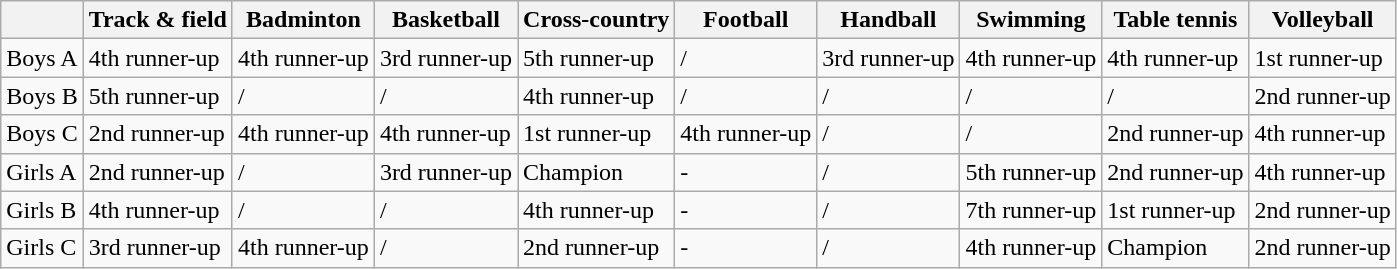<table class="wikitable">
<tr>
<th></th>
<th>Track & field</th>
<th>Badminton</th>
<th>Basketball</th>
<th>Cross-country</th>
<th>Football</th>
<th>Handball</th>
<th>Swimming</th>
<th>Table tennis</th>
<th>Volleyball</th>
</tr>
<tr>
<td>Boys A</td>
<td>4th runner-up</td>
<td>4th runner-up</td>
<td>3rd runner-up</td>
<td>5th runner-up</td>
<td>/</td>
<td>3rd runner-up</td>
<td>4th runner-up</td>
<td>4th runner-up</td>
<td>1st runner-up</td>
</tr>
<tr>
<td>Boys B</td>
<td>5th runner-up</td>
<td>/</td>
<td>/</td>
<td>4th runner-up</td>
<td>/</td>
<td>/</td>
<td>/</td>
<td>/</td>
<td>2nd runner-up</td>
</tr>
<tr>
<td>Boys C</td>
<td>2nd runner-up</td>
<td>4th runner-up</td>
<td>4th runner-up</td>
<td>1st runner-up</td>
<td>4th runner-up</td>
<td>/</td>
<td>/</td>
<td>2nd runner-up</td>
<td>4th runner-up</td>
</tr>
<tr>
<td>Girls A</td>
<td>2nd runner-up</td>
<td>/</td>
<td>3rd runner-up</td>
<td>Champion</td>
<td>-</td>
<td>/</td>
<td>5th runner-up</td>
<td>2nd runner-up</td>
<td>4th runner-up</td>
</tr>
<tr>
<td>Girls B</td>
<td>4th runner-up</td>
<td>/</td>
<td>/</td>
<td>4th runner-up</td>
<td>-</td>
<td>/</td>
<td>7th runner-up</td>
<td>1st runner-up</td>
<td>2nd runner-up</td>
</tr>
<tr>
<td>Girls C</td>
<td>3rd runner-up</td>
<td>4th runner-up</td>
<td>/</td>
<td>2nd runner-up</td>
<td>-</td>
<td>/</td>
<td>4th runner-up</td>
<td>Champion</td>
<td>2nd runner-up</td>
</tr>
</table>
